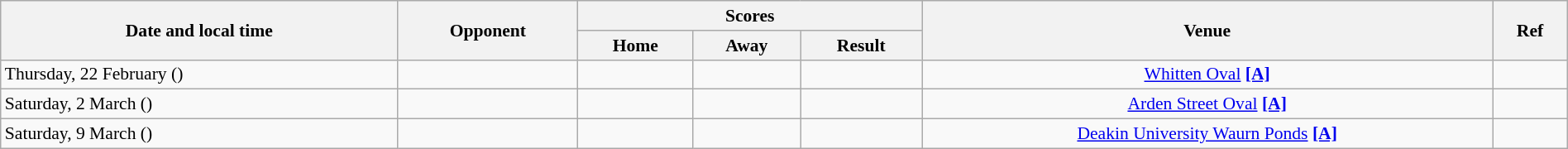<table class="wikitable plainrowheaders" style="font-size:90%; width:100%; text-align:center;">
<tr>
<th scope="col" rowspan=2>Date and local time</th>
<th scope="col" rowspan=2>Opponent</th>
<th scope="col" colspan=3>Scores</th>
<th scope="col" rowspan=2>Venue</th>
<th scope="col" rowspan=2>Ref</th>
</tr>
<tr>
<th scope="col">Home</th>
<th scope="col">Away</th>
<th scope="col">Result</th>
</tr>
<tr>
<td align=left>Thursday, 22 February ()</td>
<td align=left></td>
<td></td>
<td></td>
<td></td>
<td><a href='#'>Whitten Oval</a> <a href='#'><strong>[A]</strong></a></td>
<td></td>
</tr>
<tr>
<td align=left>Saturday, 2 March ()</td>
<td align=left></td>
<td></td>
<td></td>
<td></td>
<td><a href='#'>Arden Street Oval</a> <a href='#'><strong>[A]</strong></a></td>
<td></td>
</tr>
<tr>
<td align=left>Saturday, 9 March ()</td>
<td align=left></td>
<td></td>
<td></td>
<td></td>
<td><a href='#'>Deakin University Waurn Ponds</a> <a href='#'><strong>[A]</strong></a></td>
<td></td>
</tr>
</table>
